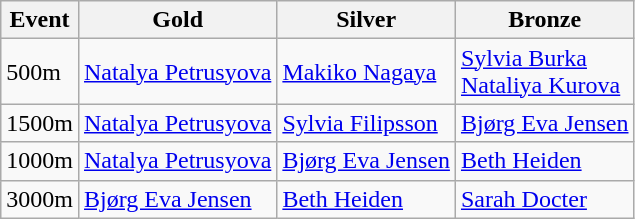<table class="wikitable">
<tr>
<th>Event</th>
<th>Gold<br></th>
<th>Silver<br></th>
<th>Bronze<br></th>
</tr>
<tr>
<td>500m</td>
<td><a href='#'>Natalya Petrusyova</a></td>
<td><a href='#'>Makiko Nagaya</a></td>
<td><a href='#'>Sylvia Burka</a><br><a href='#'>Nataliya Kurova</a></td>
</tr>
<tr>
<td>1500m</td>
<td><a href='#'>Natalya Petrusyova</a></td>
<td><a href='#'>Sylvia Filipsson</a></td>
<td><a href='#'>Bjørg Eva Jensen</a></td>
</tr>
<tr>
<td>1000m</td>
<td><a href='#'>Natalya Petrusyova</a></td>
<td><a href='#'>Bjørg Eva Jensen</a></td>
<td><a href='#'>Beth Heiden</a></td>
</tr>
<tr>
<td>3000m</td>
<td><a href='#'>Bjørg Eva Jensen</a></td>
<td><a href='#'>Beth Heiden</a></td>
<td><a href='#'>Sarah Docter</a></td>
</tr>
</table>
